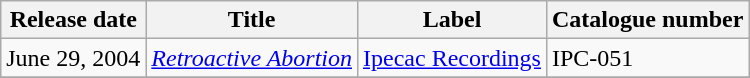<table class="wikitable">
<tr>
<th scope="col">Release date</th>
<th scope="col">Title</th>
<th scope="col">Label</th>
<th scope="col">Catalogue number</th>
</tr>
<tr>
<td>June 29, 2004</td>
<td><em><a href='#'>Retroactive Abortion</a></em></td>
<td><a href='#'>Ipecac Recordings</a></td>
<td>IPC-051</td>
</tr>
<tr>
</tr>
</table>
